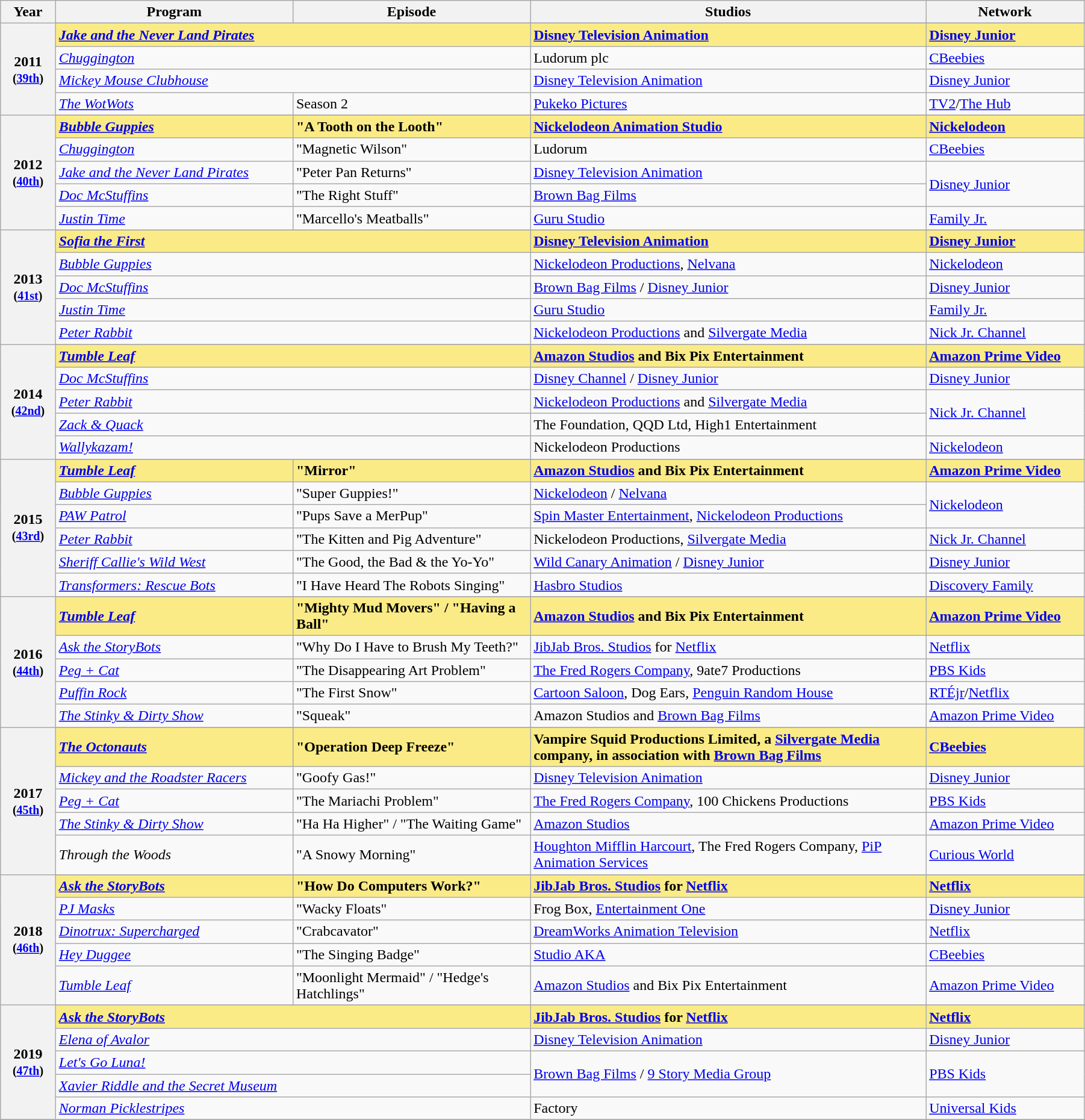<table class="wikitable" style="width:95%;">
<tr>
<th style="width:3%;">Year</th>
<th style="width:15%;">Program</th>
<th style="width:15%;">Episode</th>
<th style="width:25%;">Studios</th>
<th style="width:10%;">Network</th>
</tr>
<tr>
<th rowspan="5" style="text-align:center;">2011 <br><small>(<a href='#'>39th</a>)</small><br></th>
</tr>
<tr style="background:#FAEB86">
<td colspan="2"><strong><em><a href='#'>Jake and the Never Land Pirates</a></em></strong></td>
<td><strong><a href='#'>Disney Television Animation</a></strong></td>
<td><strong><a href='#'>Disney Junior</a></strong></td>
</tr>
<tr>
<td colspan="2"><em><a href='#'>Chuggington</a></em></td>
<td>Ludorum plc</td>
<td><a href='#'>CBeebies</a></td>
</tr>
<tr>
<td colspan="2"><em><a href='#'>Mickey Mouse Clubhouse</a></em></td>
<td><a href='#'>Disney Television Animation</a></td>
<td><a href='#'>Disney Junior</a></td>
</tr>
<tr>
<td><em><a href='#'>The WotWots</a></em></td>
<td>Season 2</td>
<td><a href='#'>Pukeko Pictures</a></td>
<td><a href='#'>TV2</a>/<a href='#'>The Hub</a></td>
</tr>
<tr>
<th rowspan="6" style="text-align:center;">2012 <br><small>(<a href='#'>40th</a>)</small><br></th>
</tr>
<tr style="background:#FAEB86">
<td><strong><em><a href='#'>Bubble Guppies</a></em></strong></td>
<td><strong>"A Tooth on the Looth"</strong></td>
<td><strong><a href='#'>Nickelodeon Animation Studio</a></strong></td>
<td><strong><a href='#'>Nickelodeon</a></strong></td>
</tr>
<tr>
<td><em><a href='#'>Chuggington</a></em></td>
<td>"Magnetic Wilson"</td>
<td>Ludorum</td>
<td><a href='#'>CBeebies</a></td>
</tr>
<tr>
<td><em><a href='#'>Jake and the Never Land Pirates</a></em></td>
<td>"Peter Pan Returns"</td>
<td><a href='#'>Disney Television Animation</a></td>
<td rowspan="2"><a href='#'>Disney Junior</a></td>
</tr>
<tr>
<td><em><a href='#'>Doc McStuffins</a></em></td>
<td>"The Right Stuff"</td>
<td><a href='#'>Brown Bag Films</a></td>
</tr>
<tr>
<td><em><a href='#'>Justin Time</a></em></td>
<td>"Marcello's Meatballs"</td>
<td><a href='#'>Guru Studio</a></td>
<td><a href='#'>Family Jr.</a></td>
</tr>
<tr>
<th rowspan="6" style="text-align:center;">2013 <br><small>(<a href='#'>41st</a>)</small><br></th>
</tr>
<tr style="background:#FAEB86">
<td colspan="2"><strong><em><a href='#'>Sofia the First</a></em></strong></td>
<td><strong><a href='#'>Disney Television Animation</a></strong></td>
<td><strong><a href='#'>Disney Junior</a></strong></td>
</tr>
<tr>
<td colspan="2"><em><a href='#'>Bubble Guppies</a></em></td>
<td><a href='#'>Nickelodeon Productions</a>, <a href='#'>Nelvana</a></td>
<td><a href='#'>Nickelodeon</a></td>
</tr>
<tr>
<td colspan="2"><em><a href='#'>Doc McStuffins</a></em></td>
<td><a href='#'>Brown Bag Films</a> / <a href='#'>Disney Junior</a></td>
<td><a href='#'>Disney Junior</a></td>
</tr>
<tr>
<td colspan="2"><em><a href='#'>Justin Time</a></em></td>
<td><a href='#'>Guru Studio</a></td>
<td><a href='#'>Family Jr.</a></td>
</tr>
<tr>
<td colspan="2"><em><a href='#'>Peter Rabbit</a></em></td>
<td><a href='#'>Nickelodeon Productions</a> and <a href='#'>Silvergate Media</a></td>
<td><a href='#'>Nick Jr. Channel</a></td>
</tr>
<tr>
<th rowspan="6" style="text-align:center;">2014 <br><small>(<a href='#'>42nd</a>)</small><br></th>
</tr>
<tr style="background:#FAEB86">
<td colspan="2"><strong><em><a href='#'>Tumble Leaf</a></em></strong></td>
<td><strong><a href='#'>Amazon Studios</a> and Bix Pix Entertainment</strong></td>
<td><strong><a href='#'>Amazon Prime Video</a></strong></td>
</tr>
<tr>
<td colspan="2"><em><a href='#'>Doc McStuffins</a></em></td>
<td><a href='#'>Disney Channel</a> / <a href='#'>Disney Junior</a></td>
<td><a href='#'>Disney Junior</a></td>
</tr>
<tr>
<td colspan="2"><em><a href='#'>Peter Rabbit</a></em></td>
<td><a href='#'>Nickelodeon Productions</a> and <a href='#'>Silvergate Media</a></td>
<td rowspan="2"><a href='#'>Nick Jr. Channel</a></td>
</tr>
<tr>
<td colspan="2"><em><a href='#'>Zack & Quack</a></em></td>
<td>The Foundation, QQD Ltd, High1 Entertainment</td>
</tr>
<tr>
<td colspan="2"><em><a href='#'>Wallykazam!</a></em></td>
<td>Nickelodeon Productions</td>
<td><a href='#'>Nickelodeon</a></td>
</tr>
<tr>
<th rowspan="7" style="text-align:center;">2015 <br><small>(<a href='#'>43rd</a>)</small><br></th>
</tr>
<tr style="background:#FAEB86">
<td><strong><em><a href='#'>Tumble Leaf</a></em></strong></td>
<td><strong>"Mirror"</strong></td>
<td><strong><a href='#'>Amazon Studios</a> and Bix Pix Entertainment</strong></td>
<td><strong><a href='#'>Amazon Prime Video</a></strong></td>
</tr>
<tr>
<td><em><a href='#'>Bubble Guppies</a></em></td>
<td>"Super Guppies!"</td>
<td><a href='#'>Nickelodeon</a> / <a href='#'>Nelvana</a></td>
<td rowspan="2"><a href='#'>Nickelodeon</a></td>
</tr>
<tr>
<td><em><a href='#'>PAW Patrol</a></em></td>
<td>"Pups Save a MerPup"</td>
<td><a href='#'>Spin Master Entertainment</a>, <a href='#'>Nickelodeon Productions</a></td>
</tr>
<tr>
<td><em><a href='#'>Peter Rabbit</a></em></td>
<td>"The Kitten and Pig Adventure"</td>
<td>Nickelodeon Productions, <a href='#'>Silvergate Media</a></td>
<td><a href='#'>Nick Jr. Channel</a></td>
</tr>
<tr>
<td><em><a href='#'>Sheriff Callie's Wild West</a></em></td>
<td>"The Good, the Bad & the Yo-Yo"</td>
<td><a href='#'>Wild Canary Animation</a> / <a href='#'>Disney Junior</a></td>
<td><a href='#'>Disney Junior</a></td>
</tr>
<tr>
<td><em><a href='#'>Transformers: Rescue Bots</a></em></td>
<td>"I Have Heard The Robots Singing"</td>
<td><a href='#'>Hasbro Studios</a></td>
<td><a href='#'>Discovery Family</a></td>
</tr>
<tr>
<th rowspan="6" style="text-align:center;">2016 <br><small>(<a href='#'>44th</a>)</small><br></th>
</tr>
<tr style="background:#FAEB86">
<td><strong><em><a href='#'>Tumble Leaf</a></em></strong></td>
<td><strong>"Mighty Mud Movers" / "Having a Ball"</strong></td>
<td><strong><a href='#'>Amazon Studios</a> and Bix Pix Entertainment</strong></td>
<td><strong><a href='#'>Amazon Prime Video</a></strong></td>
</tr>
<tr>
<td><em><a href='#'>Ask the StoryBots</a></em></td>
<td>"Why Do I Have to Brush My Teeth?"</td>
<td><a href='#'>JibJab Bros. Studios</a> for <a href='#'>Netflix</a></td>
<td><a href='#'>Netflix</a></td>
</tr>
<tr>
<td><em><a href='#'>Peg + Cat</a></em></td>
<td>"The Disappearing Art Problem"</td>
<td><a href='#'>The Fred Rogers Company</a>, 9ate7 Productions</td>
<td><a href='#'>PBS Kids</a></td>
</tr>
<tr>
<td><em><a href='#'>Puffin Rock</a></em></td>
<td>"The First Snow"</td>
<td><a href='#'>Cartoon Saloon</a>, Dog Ears, <a href='#'>Penguin Random House</a></td>
<td><a href='#'>RTÉjr</a>/<a href='#'>Netflix</a></td>
</tr>
<tr>
<td><em><a href='#'>The Stinky & Dirty Show</a></em></td>
<td>"Squeak"</td>
<td>Amazon Studios and <a href='#'>Brown Bag Films</a></td>
<td><a href='#'>Amazon Prime Video</a></td>
</tr>
<tr>
<th rowspan="6" style="text-align:center;">2017 <br><small>(<a href='#'>45th</a>)</small><br></th>
</tr>
<tr style="background:#FAEB86">
<td><strong><em><a href='#'>The Octonauts</a></em></strong></td>
<td><strong>"Operation Deep Freeze"</strong></td>
<td><strong>Vampire Squid Productions Limited, a <a href='#'>Silvergate Media</a> company, in association with <a href='#'>Brown Bag Films</a></strong></td>
<td><strong><a href='#'>CBeebies</a></strong></td>
</tr>
<tr>
<td><em><a href='#'>Mickey and the Roadster Racers</a></em></td>
<td>"Goofy Gas!"</td>
<td><a href='#'>Disney Television Animation</a></td>
<td><a href='#'>Disney Junior</a></td>
</tr>
<tr>
<td><em><a href='#'>Peg + Cat</a></em></td>
<td>"The Mariachi Problem"</td>
<td><a href='#'>The Fred Rogers Company</a>, 100 Chickens Productions</td>
<td><a href='#'>PBS Kids</a></td>
</tr>
<tr>
<td><em><a href='#'>The Stinky & Dirty Show</a></em></td>
<td>"Ha Ha Higher" / "The Waiting Game"</td>
<td><a href='#'>Amazon Studios</a></td>
<td><a href='#'>Amazon Prime Video</a></td>
</tr>
<tr>
<td><em>Through the Woods</em></td>
<td>"A Snowy Morning"</td>
<td><a href='#'>Houghton Mifflin Harcourt</a>, The Fred Rogers Company, <a href='#'>PiP Animation Services</a></td>
<td><a href='#'>Curious World</a></td>
</tr>
<tr>
<th rowspan="6" style="text-align:center;">2018 <br><small>(<a href='#'>46th</a>)</small><br></th>
</tr>
<tr style="background:#FAEB86">
<td><strong><em><a href='#'>Ask the StoryBots</a></em></strong></td>
<td><strong>"How Do Computers Work?"</strong></td>
<td><strong><a href='#'>JibJab Bros. Studios</a> for <a href='#'>Netflix</a></strong></td>
<td><strong><a href='#'>Netflix</a></strong></td>
</tr>
<tr>
<td><em><a href='#'>PJ Masks</a></em></td>
<td>"Wacky Floats"</td>
<td>Frog Box, <a href='#'>Entertainment One</a></td>
<td><a href='#'>Disney Junior</a></td>
</tr>
<tr>
<td><em><a href='#'>Dinotrux: Supercharged</a></em></td>
<td>"Crabcavator"</td>
<td><a href='#'>DreamWorks Animation Television</a></td>
<td><a href='#'>Netflix</a></td>
</tr>
<tr>
<td><em><a href='#'>Hey Duggee</a></em></td>
<td>"The Singing Badge"</td>
<td><a href='#'>Studio AKA</a></td>
<td><a href='#'>CBeebies</a></td>
</tr>
<tr>
<td><em><a href='#'>Tumble Leaf</a></em></td>
<td>"Moonlight Mermaid" / "Hedge's Hatchlings"</td>
<td><a href='#'>Amazon Studios</a> and Bix Pix Entertainment</td>
<td><a href='#'>Amazon Prime Video</a></td>
</tr>
<tr>
<th rowspan="6" style="text-align:center;">2019 <br><small>(<a href='#'>47th</a>)</small><br></th>
</tr>
<tr style="background:#FAEB86">
<td colspan="2"><strong><em><a href='#'>Ask the StoryBots</a></em></strong></td>
<td><strong><a href='#'>JibJab Bros. Studios</a> for <a href='#'>Netflix</a></strong></td>
<td><strong><a href='#'>Netflix</a></strong></td>
</tr>
<tr>
<td colspan="2"><em><a href='#'>Elena of Avalor</a></em></td>
<td><a href='#'>Disney Television Animation</a></td>
<td><a href='#'>Disney Junior</a></td>
</tr>
<tr>
<td colspan="2"><em><a href='#'>Let's Go Luna!</a></em></td>
<td rowspan="2"><a href='#'>Brown Bag Films</a> / <a href='#'>9 Story Media Group</a></td>
<td rowspan="2"><a href='#'>PBS Kids</a></td>
</tr>
<tr>
<td colspan="2"><em><a href='#'>Xavier Riddle and the Secret Museum</a></em></td>
</tr>
<tr>
<td colspan="2"><em><a href='#'>Norman Picklestripes</a></em></td>
<td>Factory</td>
<td><a href='#'>Universal Kids</a></td>
</tr>
<tr>
</tr>
</table>
